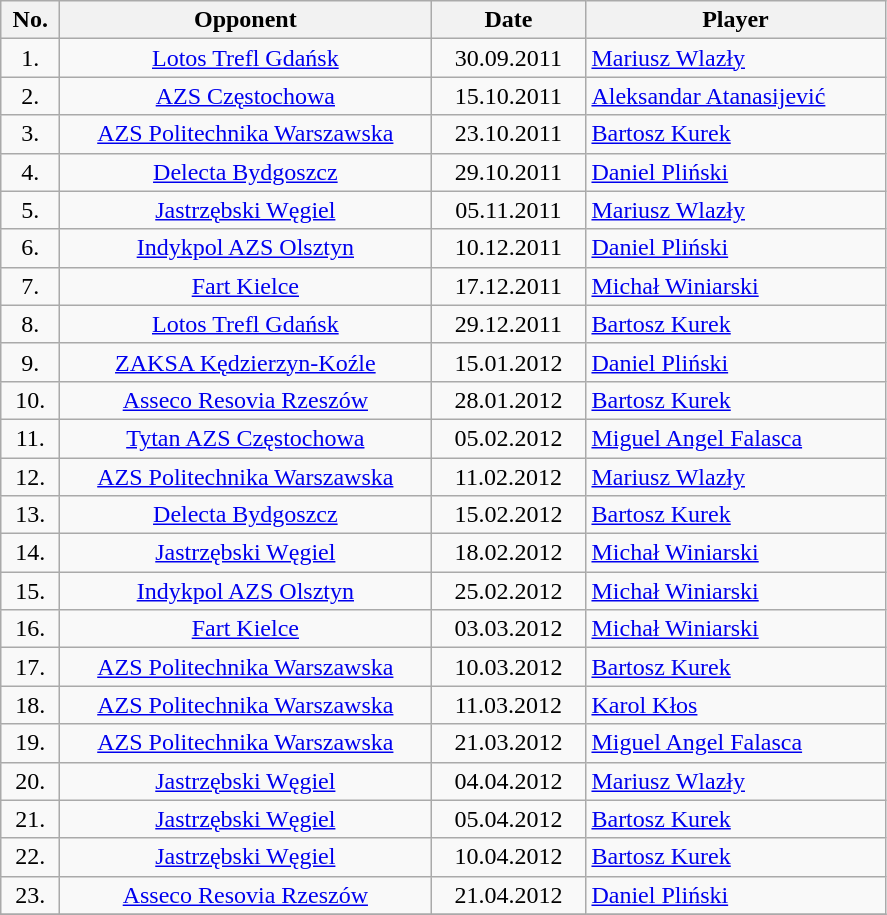<table class="wikitable sortable">
<tr>
<th style="width:2em">No.</th>
<th style="width:15em">Opponent</th>
<th style="width:6em">Date</th>
<th style="width:12em">Player</th>
</tr>
<tr>
<td align=center>1.</td>
<td align=center><a href='#'>Lotos Trefl Gdańsk</a></td>
<td align=center>30.09.2011</td>
<td> <a href='#'>Mariusz Wlazły</a></td>
</tr>
<tr>
<td align=center>2.</td>
<td align=center><a href='#'>AZS Częstochowa</a></td>
<td align=center>15.10.2011</td>
<td> <a href='#'>Aleksandar Atanasijević</a></td>
</tr>
<tr>
<td align=center>3.</td>
<td align=center><a href='#'>AZS Politechnika Warszawska</a></td>
<td align=center>23.10.2011</td>
<td> <a href='#'>Bartosz Kurek</a></td>
</tr>
<tr>
<td align=center>4.</td>
<td align=center><a href='#'>Delecta Bydgoszcz</a></td>
<td align=center>29.10.2011</td>
<td> <a href='#'>Daniel Pliński</a></td>
</tr>
<tr>
<td align=center>5.</td>
<td align=center><a href='#'>Jastrzębski Węgiel</a></td>
<td align=center>05.11.2011</td>
<td> <a href='#'>Mariusz Wlazły</a></td>
</tr>
<tr>
<td align=center>6.</td>
<td align=center><a href='#'>Indykpol AZS Olsztyn</a></td>
<td align=center>10.12.2011</td>
<td> <a href='#'>Daniel Pliński</a></td>
</tr>
<tr>
<td align=center>7.</td>
<td align=center><a href='#'>Fart Kielce</a></td>
<td align=center>17.12.2011</td>
<td> <a href='#'>Michał Winiarski</a></td>
</tr>
<tr>
<td align=center>8.</td>
<td align=center><a href='#'>Lotos Trefl Gdańsk</a></td>
<td align=center>29.12.2011</td>
<td> <a href='#'>Bartosz Kurek</a></td>
</tr>
<tr>
<td align=center>9.</td>
<td align=center><a href='#'>ZAKSA Kędzierzyn-Koźle</a></td>
<td align=center>15.01.2012</td>
<td> <a href='#'>Daniel Pliński</a></td>
</tr>
<tr>
<td align=center>10.</td>
<td align=center><a href='#'>Asseco Resovia Rzeszów</a></td>
<td align=center>28.01.2012</td>
<td> <a href='#'>Bartosz Kurek</a></td>
</tr>
<tr>
<td align=center>11.</td>
<td align=center><a href='#'>Tytan AZS Częstochowa</a></td>
<td align=center>05.02.2012</td>
<td> <a href='#'>Miguel Angel Falasca</a></td>
</tr>
<tr>
<td align=center>12.</td>
<td align=center><a href='#'>AZS Politechnika Warszawska</a></td>
<td align=center>11.02.2012</td>
<td> <a href='#'>Mariusz Wlazły</a></td>
</tr>
<tr>
<td align=center>13.</td>
<td align=center><a href='#'>Delecta Bydgoszcz</a></td>
<td align=center>15.02.2012</td>
<td> <a href='#'>Bartosz Kurek</a></td>
</tr>
<tr>
<td align=center>14.</td>
<td align=center><a href='#'>Jastrzębski Węgiel</a></td>
<td align=center>18.02.2012</td>
<td> <a href='#'>Michał Winiarski</a></td>
</tr>
<tr>
<td align=center>15.</td>
<td align=center><a href='#'>Indykpol AZS Olsztyn</a></td>
<td align=center>25.02.2012</td>
<td> <a href='#'>Michał Winiarski</a></td>
</tr>
<tr>
<td align=center>16.</td>
<td align=center><a href='#'>Fart Kielce</a></td>
<td align=center>03.03.2012</td>
<td> <a href='#'>Michał Winiarski</a></td>
</tr>
<tr>
<td align=center>17.</td>
<td align=center><a href='#'>AZS Politechnika Warszawska</a></td>
<td align=center>10.03.2012</td>
<td> <a href='#'>Bartosz Kurek</a></td>
</tr>
<tr>
<td align=center>18.</td>
<td align=center><a href='#'>AZS Politechnika Warszawska</a></td>
<td align=center>11.03.2012</td>
<td> <a href='#'>Karol Kłos</a></td>
</tr>
<tr>
<td align=center>19.</td>
<td align=center><a href='#'>AZS Politechnika Warszawska</a></td>
<td align=center>21.03.2012</td>
<td> <a href='#'>Miguel Angel Falasca</a></td>
</tr>
<tr>
<td align=center>20.</td>
<td align=center><a href='#'>Jastrzębski Węgiel</a></td>
<td align=center>04.04.2012</td>
<td> <a href='#'>Mariusz Wlazły</a></td>
</tr>
<tr>
<td align=center>21.</td>
<td align=center><a href='#'>Jastrzębski Węgiel</a></td>
<td align=center>05.04.2012</td>
<td> <a href='#'>Bartosz Kurek</a></td>
</tr>
<tr>
<td align=center>22.</td>
<td align=center><a href='#'>Jastrzębski Węgiel</a></td>
<td align=center>10.04.2012</td>
<td> <a href='#'>Bartosz Kurek</a></td>
</tr>
<tr>
<td align=center>23.</td>
<td align=center><a href='#'>Asseco Resovia Rzeszów</a></td>
<td align=center>21.04.2012</td>
<td> <a href='#'>Daniel Pliński</a></td>
</tr>
<tr>
</tr>
</table>
